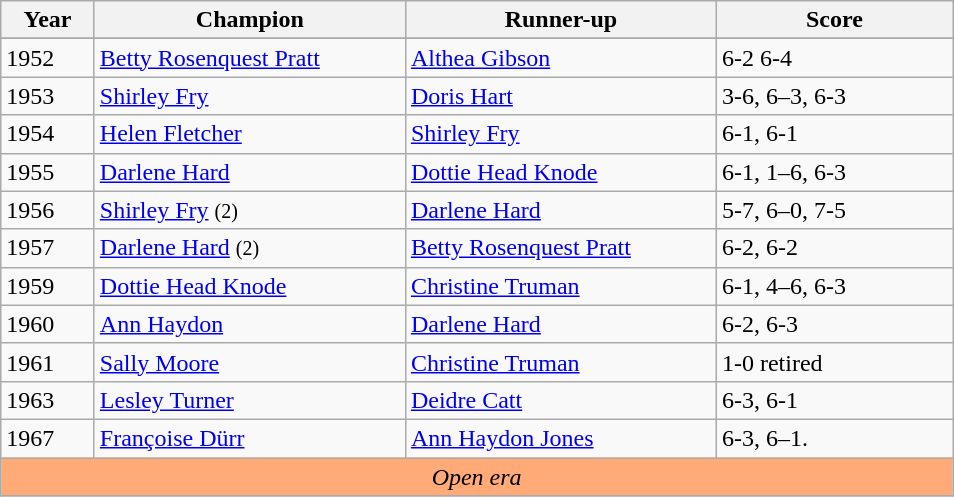<table class="wikitable">
<tr>
<th style="width:55px">Year</th>
<th style="width:200px">Champion</th>
<th style="width:200px">Runner-up</th>
<th style="width:150px">Score</th>
</tr>
<tr>
</tr>
<tr>
<td>1952</td>
<td> <a href='#'>Betty Rosenquest Pratt</a></td>
<td> <a href='#'>Althea Gibson</a></td>
<td>6-2 6-4</td>
</tr>
<tr>
<td>1953</td>
<td> <a href='#'>Shirley Fry</a></td>
<td> <a href='#'>Doris Hart</a></td>
<td>3-6, 6–3, 6-3</td>
</tr>
<tr>
<td>1954</td>
<td> <a href='#'>Helen Fletcher</a></td>
<td> <a href='#'>Shirley Fry</a></td>
<td>6-1, 6-1</td>
</tr>
<tr>
<td>1955</td>
<td> <a href='#'>Darlene Hard</a></td>
<td> <a href='#'>Dottie Head Knode</a></td>
<td>6-1, 1–6, 6-3</td>
</tr>
<tr>
<td>1956</td>
<td> <a href='#'>Shirley Fry</a> <small>(2)</small></td>
<td> <a href='#'>Darlene Hard</a></td>
<td>5-7, 6–0, 7-5</td>
</tr>
<tr>
<td>1957</td>
<td> <a href='#'>Darlene Hard</a> <small>(2)</small></td>
<td> <a href='#'>Betty Rosenquest Pratt</a></td>
<td>6-2, 6-2</td>
</tr>
<tr>
<td>1959</td>
<td> <a href='#'>Dottie Head Knode</a></td>
<td> <a href='#'>Christine Truman</a></td>
<td>6-1, 4–6, 6-3</td>
</tr>
<tr>
<td>1960</td>
<td> <a href='#'>Ann Haydon</a></td>
<td> <a href='#'>Darlene Hard</a></td>
<td>6-2, 6-3</td>
</tr>
<tr>
<td>1961</td>
<td> <a href='#'>Sally Moore</a></td>
<td> <a href='#'>Christine Truman</a></td>
<td>1-0 retired</td>
</tr>
<tr>
<td>1963</td>
<td> <a href='#'>Lesley Turner</a></td>
<td> <a href='#'>Deidre Catt</a></td>
<td>6-3, 6-1</td>
</tr>
<tr>
<td>1967</td>
<td> <a href='#'>Françoise Dürr</a></td>
<td> <a href='#'>Ann Haydon Jones</a></td>
<td>6-3, 6–1.</td>
</tr>
<tr style=background-color:#ffaa77>
<td colspan=4 align=center><em>Open era </em></td>
</tr>
<tr>
</tr>
</table>
